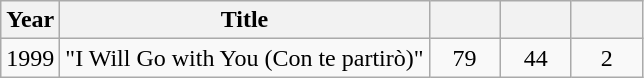<table class="wikitable">
<tr>
<th>Year</th>
<th>Title</th>
<th width="40"></th>
<th width="40"></th>
<th width="40"></th>
</tr>
<tr>
<td>1999</td>
<td>"I Will Go with You (Con te partirò)"</td>
<td align="center">79</td>
<td align="center">44</td>
<td align="center">2</td>
</tr>
</table>
